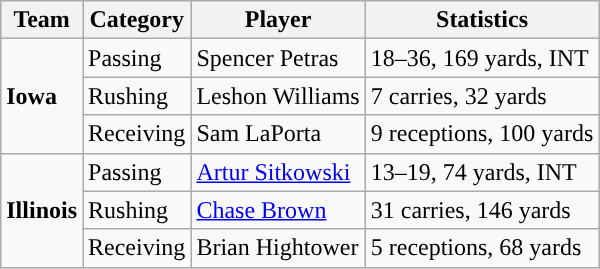<table class="wikitable" style="float: left;">
<tr>
<th>Team</th>
<th>Category</th>
<th>Player</th>
<th>Statistics</th>
</tr>
<tr>
<td rowspan=3><strong>Iowa</strong></td>
<td>Passing</td>
<td>Spencer Petras</td>
<td>18–36, 169 yards, INT</td>
</tr>
<tr>
<td>Rushing</td>
<td>Leshon Williams</td>
<td>7 carries, 32 yards</td>
</tr>
<tr>
<td>Receiving</td>
<td>Sam LaPorta</td>
<td>9 receptions, 100 yards</td>
</tr>
<tr>
<td rowspan=3><strong>Illinois</strong></td>
<td>Passing</td>
<td><a href='#'>Artur Sitkowski</a></td>
<td>13–19, 74 yards, INT</td>
</tr>
<tr>
<td>Rushing</td>
<td><a href='#'>Chase Brown</a></td>
<td>31 carries, 146 yards</td>
</tr>
<tr>
<td>Receiving</td>
<td>Brian Hightower</td>
<td>5 receptions, 68 yards</td>
</tr>
</table>
